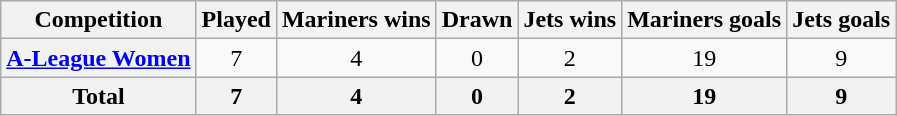<table class="sortable wikitable plainrowheaders">
<tr>
<th scope="col" class="unsortable">Competition</th>
<th scope="col">Played</th>
<th scope="col">Mariners wins</th>
<th scope="col">Drawn</th>
<th scope="col">Jets wins</th>
<th scope="col">Mariners goals</th>
<th scope="col">Jets goals</th>
</tr>
<tr>
<th scope="row"><a href='#'>A-League Women</a></th>
<td align=center>7</td>
<td align="center">4</td>
<td align="center">0</td>
<td align="center">2</td>
<td align="center">19</td>
<td align="center">9</td>
</tr>
<tr>
<th>Total</th>
<th align=center>7</th>
<th align="center">4</th>
<th align="center">0</th>
<th align="center">2</th>
<th align="center">19</th>
<th valign="center">9</th>
</tr>
</table>
